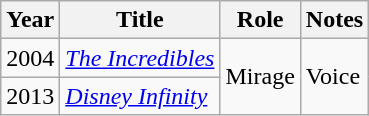<table class="wikitable sortable">
<tr>
<th>Year</th>
<th>Title</th>
<th>Role</th>
<th>Notes</th>
</tr>
<tr>
<td>2004</td>
<td><em><a href='#'>The Incredibles</a></em></td>
<td rowspan="2">Mirage</td>
<td rowspan="2">Voice</td>
</tr>
<tr>
<td>2013</td>
<td><em><a href='#'>Disney Infinity</a></em></td>
</tr>
</table>
